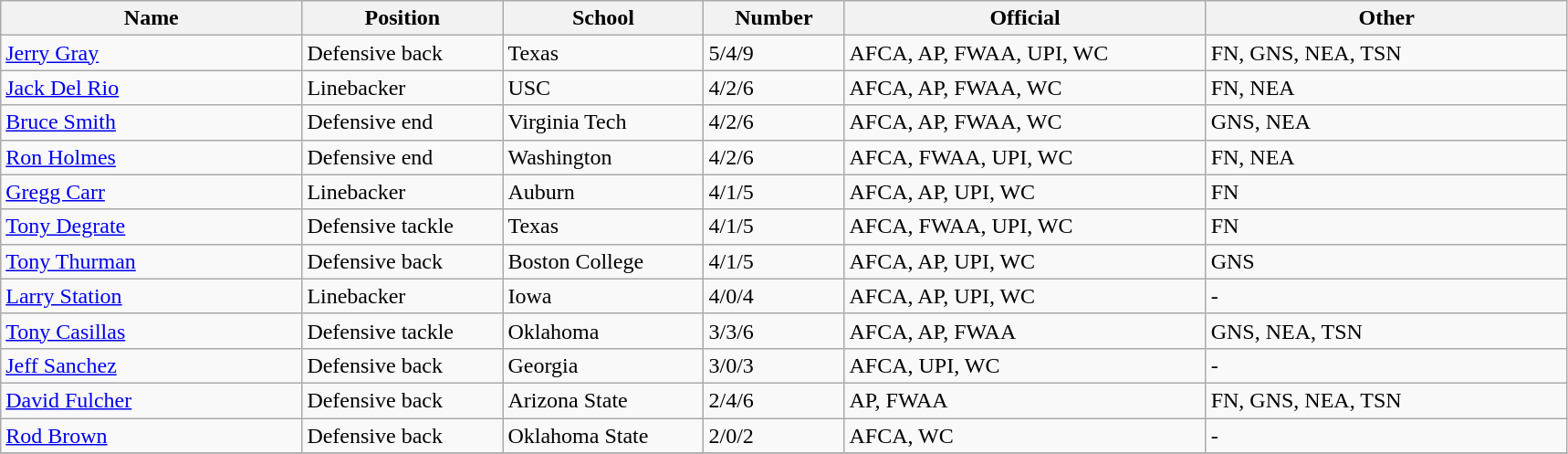<table class="wikitable sortable">
<tr>
<th bgcolor="#DDDDFF" width="15%">Name</th>
<th bgcolor="#DDDDFF" width="10%">Position</th>
<th bgcolor="#DDDDFF" width="10%">School</th>
<th bgcolor="#DDDDFF" width="7%">Number</th>
<th bgcolor="#DDDDFF" width="18%">Official</th>
<th bgcolor="#DDDDFF" width="18%">Other</th>
</tr>
<tr align="left">
<td><a href='#'>Jerry Gray</a></td>
<td>Defensive back</td>
<td>Texas</td>
<td>5/4/9</td>
<td>AFCA, AP, FWAA, UPI, WC</td>
<td>FN, GNS, NEA, TSN</td>
</tr>
<tr align="left">
<td><a href='#'>Jack Del Rio</a></td>
<td>Linebacker</td>
<td>USC</td>
<td>4/2/6</td>
<td>AFCA, AP, FWAA, WC</td>
<td>FN, NEA</td>
</tr>
<tr align="left">
<td><a href='#'>Bruce Smith</a></td>
<td>Defensive end</td>
<td>Virginia Tech</td>
<td>4/2/6</td>
<td>AFCA, AP, FWAA, WC</td>
<td>GNS, NEA</td>
</tr>
<tr align="left">
<td><a href='#'>Ron Holmes</a></td>
<td>Defensive end</td>
<td>Washington</td>
<td>4/2/6</td>
<td>AFCA, FWAA, UPI, WC</td>
<td>FN, NEA</td>
</tr>
<tr align="left">
<td><a href='#'>Gregg Carr</a></td>
<td>Linebacker</td>
<td>Auburn</td>
<td>4/1/5</td>
<td>AFCA, AP, UPI, WC</td>
<td>FN</td>
</tr>
<tr align="left">
<td><a href='#'>Tony Degrate</a></td>
<td>Defensive tackle</td>
<td>Texas</td>
<td>4/1/5</td>
<td>AFCA, FWAA, UPI, WC</td>
<td>FN</td>
</tr>
<tr align="left">
<td><a href='#'>Tony Thurman</a></td>
<td>Defensive back</td>
<td>Boston College</td>
<td>4/1/5</td>
<td>AFCA, AP, UPI, WC</td>
<td>GNS</td>
</tr>
<tr align="left">
<td><a href='#'>Larry Station</a></td>
<td>Linebacker</td>
<td>Iowa</td>
<td>4/0/4</td>
<td>AFCA, AP, UPI, WC</td>
<td>-</td>
</tr>
<tr align="left">
<td><a href='#'>Tony Casillas</a></td>
<td>Defensive tackle</td>
<td>Oklahoma</td>
<td>3/3/6</td>
<td>AFCA, AP, FWAA</td>
<td>GNS, NEA, TSN</td>
</tr>
<tr align="left">
<td><a href='#'>Jeff Sanchez</a></td>
<td>Defensive back</td>
<td>Georgia</td>
<td>3/0/3</td>
<td>AFCA, UPI, WC</td>
<td>-</td>
</tr>
<tr align="left">
<td><a href='#'>David Fulcher</a></td>
<td>Defensive back</td>
<td>Arizona State</td>
<td>2/4/6</td>
<td>AP, FWAA</td>
<td>FN, GNS, NEA, TSN</td>
</tr>
<tr align="left">
<td><a href='#'>Rod Brown</a></td>
<td>Defensive back</td>
<td>Oklahoma State</td>
<td>2/0/2</td>
<td>AFCA, WC</td>
<td>-</td>
</tr>
<tr align="left">
</tr>
</table>
